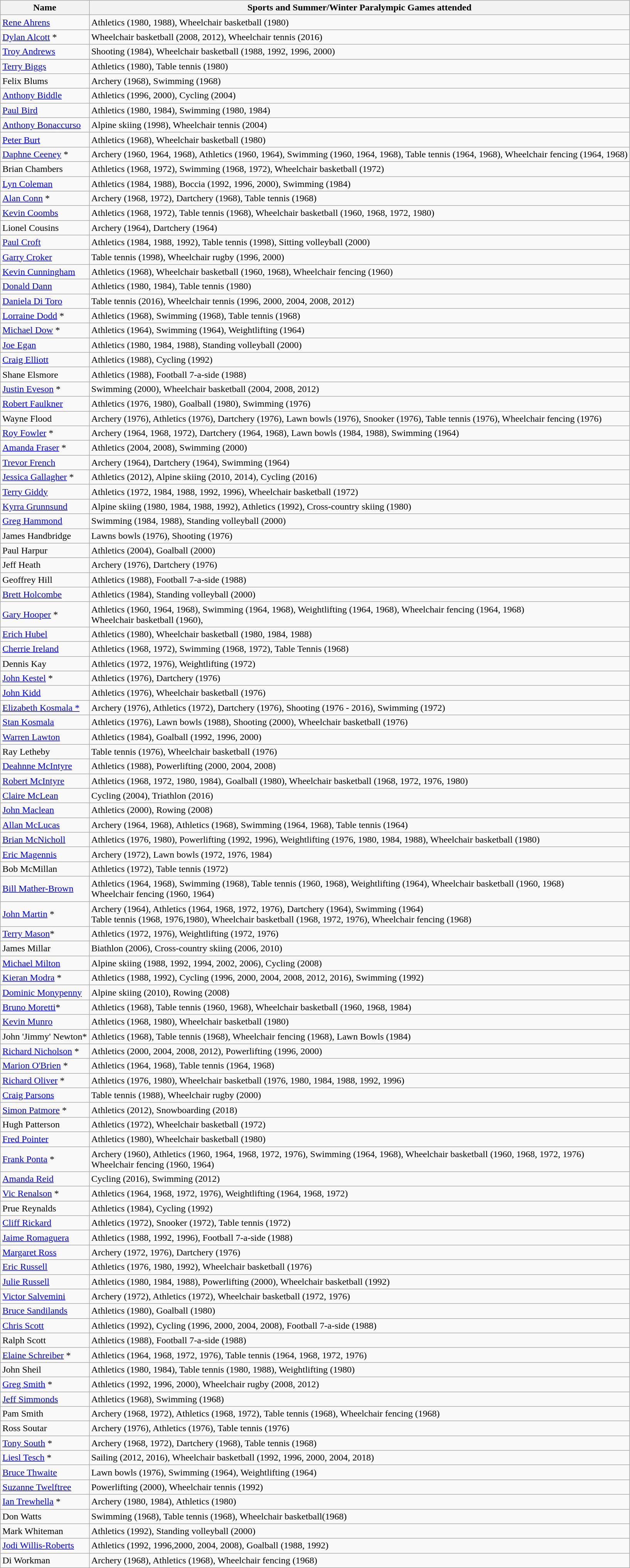<table class="wikitable">
<tr>
<th>Name</th>
<th>Sports and Summer/Winter Paralympic Games attended</th>
</tr>
<tr>
<td><a href='#'>Rene Ahrens</a></td>
<td>Athletics (1980, 1988), Wheelchair basketball (1980)</td>
</tr>
<tr>
<td><a href='#'>Dylan Alcott</a> *</td>
<td>Wheelchair basketball (2008, 2012), Wheelchair tennis (2016)</td>
</tr>
<tr>
<td><a href='#'>Troy Andrews</a></td>
<td>Shooting (1984), Wheelchair basketball (1988, 1992, 1996, 2000)</td>
</tr>
<tr>
</tr>
<tr>
</tr>
<tr>
<td><a href='#'>Terry Biggs</a></td>
<td>Athletics (1980), Table tennis (1980)</td>
</tr>
<tr>
<td>Felix Blums</td>
<td>Archery (1968), Swimming (1968)</td>
</tr>
<tr>
<td><a href='#'>Anthony Biddle</a></td>
<td>Athletics (1996, 2000), Cycling (2004)</td>
</tr>
<tr>
<td><a href='#'>Paul Bird</a></td>
<td>Athletics (1980, 1984), Swimming (1980, 1984)</td>
</tr>
<tr>
<td><a href='#'>Anthony Bonaccurso</a></td>
<td>Alpine skiing (1998), Wheelchair tennis (2004)</td>
</tr>
<tr>
<td><a href='#'>Peter Burt</a></td>
<td>Athletics (1968), Wheelchair basketball (1980)</td>
</tr>
<tr>
<td><a href='#'>Daphne Ceeney</a> *</td>
<td>Archery (1960, 1964, 1968), Athletics (1960, 1964), Swimming (1960, 1964, 1968), Table tennis (1964, 1968), Wheelchair fencing (1964, 1968)</td>
</tr>
<tr>
<td>Brian Chambers</td>
<td>Athletics (1968, 1972), Swimming (1968, 1972), Wheelchair basketball (1972)</td>
</tr>
<tr>
<td><a href='#'>Lyn Coleman</a></td>
<td>Athletics (1984, 1988), Boccia (1992, 1996, 2000), Swimming (1984)</td>
</tr>
<tr>
<td><a href='#'>Alan Conn</a> *</td>
<td>Archery (1968, 1972), Dartchery (1968), Table tennis (1968)</td>
</tr>
<tr>
<td><a href='#'>Kevin Coombs</a></td>
<td>Athletics (1968, 1972), Table tennis (1968), Wheelchair basketball (1960, 1968, 1972, 1980)</td>
</tr>
<tr>
<td>Lionel Cousins</td>
<td>Archery (1964), Dartchery (1964)</td>
</tr>
<tr>
<td><a href='#'>Paul Croft</a></td>
<td>Athletics (1984, 1988, 1992), Table tennis (1998), Sitting volleyball (2000)</td>
</tr>
<tr>
<td><a href='#'>Garry Croker</a></td>
<td>Table tennis (1998), Wheelchair rugby (1996, 2000)</td>
</tr>
<tr>
<td><a href='#'>Kevin Cunningham</a></td>
<td>Athletics (1968), Wheelchair basketball (1960, 1968), Wheelchair fencing (1960)</td>
</tr>
<tr>
<td><a href='#'>Donald Dann</a></td>
<td>Athletics (1980, 1984), Table tennis (1980)</td>
</tr>
<tr>
<td><a href='#'>Daniela Di Toro</a></td>
<td>Table tennis (2016), Wheelchair tennis (1996, 2000, 2004, 2008, 2012)</td>
</tr>
<tr>
<td><a href='#'>Lorraine Dodd</a> *</td>
<td>Athletics (1968), Swimming (1968), Table tennis (1968)</td>
</tr>
<tr>
<td><a href='#'>Michael Dow</a> *</td>
<td>Athletics (1964), Swimming (1964), Weightlifting (1964)</td>
</tr>
<tr>
<td><a href='#'>Joe Egan</a></td>
<td>Athletics (1980, 1984, 1988), Standing volleyball (2000)</td>
</tr>
<tr>
<td><a href='#'>Craig Elliott</a></td>
<td>Athletics (1988), Cycling (1992)</td>
</tr>
<tr>
<td>Shane Elsmore</td>
<td>Athletics (1988), Football 7-a-side (1988)</td>
</tr>
<tr>
<td><a href='#'>Justin Eveson</a> *</td>
<td>Swimming (2000), Wheelchair basketball (2004, 2008, 2012)</td>
</tr>
<tr>
<td><a href='#'>Robert Faulkner</a></td>
<td>Athletics (1976, 1980), Goalball (1980), Swimming (1976)</td>
</tr>
<tr>
<td>Wayne Flood</td>
<td>Archery (1976), Athletics (1976), Dartchery (1976), Lawn bowls (1976), Snooker (1976), Table tennis (1976), Wheelchair fencing (1976)</td>
</tr>
<tr>
<td><a href='#'>Roy Fowler</a> *</td>
<td>Archery (1964, 1968, 1972), Dartchery (1964, 1968),  Lawn bowls (1984, 1988), Swimming (1964)</td>
</tr>
<tr>
<td><a href='#'>Amanda Fraser</a> *</td>
<td>Athletics (2004, 2008), Swimming (2000)</td>
</tr>
<tr>
<td><a href='#'>Trevor French</a></td>
<td>Archery (1964), Dartchery (1964), Swimming (1964)</td>
</tr>
<tr>
<td><a href='#'>Jessica Gallagher</a> *</td>
<td>Athletics (2012), Alpine skiing (2010, 2014), Cycling (2016)</td>
</tr>
<tr>
<td><a href='#'>Terry Giddy</a></td>
<td>Athletics (1972, 1984, 1988, 1992, 1996), Wheelchair basketball (1972)</td>
</tr>
<tr>
<td><a href='#'>Kyrra Grunnsund</a></td>
<td>Alpine skiing (1980, 1984, 1988, 1992), Athletics (1992), Cross-country skiing (1980)</td>
</tr>
<tr>
<td><a href='#'>Greg Hammond</a></td>
<td>Swimming (1984, 1988), Standing volleyball (2000)</td>
</tr>
<tr>
<td>James Handbridge</td>
<td>Lawns bowls (1976), Shooting (1976)</td>
</tr>
<tr>
<td>Paul Harpur</td>
<td>Athletics (2004), Goalball (2000)</td>
</tr>
<tr>
<td>Jeff Heath</td>
<td>Archery (1976), Dartchery (1976)</td>
</tr>
<tr>
<td>Geoffrey Hill</td>
<td>Athletics (1988), Football 7-a-side (1988)</td>
</tr>
<tr>
<td><a href='#'>Brett Holcombe</a></td>
<td>Athletics (1984), Standing volleyball (2000)</td>
</tr>
<tr>
<td><a href='#'>Gary Hooper</a> *</td>
<td>Athletics (1960, 1964, 1968), Swimming (1964, 1968), Weightlifting (1964, 1968), Wheelchair fencing (1964, 1968) <br>Wheelchair basketball (1960),</td>
</tr>
<tr>
<td><a href='#'>Erich Hubel</a></td>
<td>Athletics (1980), Wheelchair basketball (1980, 1984, 1988)</td>
</tr>
<tr>
<td><a href='#'>Cherrie Ireland</a></td>
<td>Athletics (1968, 1972), Swimming (1968, 1972), Table Tennis (1968)</td>
</tr>
<tr>
<td>Dennis Kay</td>
<td>Athletics (1972, 1976), Weightlifting (1972)</td>
</tr>
<tr>
<td><a href='#'>John Kestel</a> *</td>
<td>Athletics (1976), Dartchery (1976)</td>
</tr>
<tr>
<td><a href='#'>John Kidd</a></td>
<td>Athletics (1976), Wheelchair basketball (1976)</td>
</tr>
<tr>
<td><a href='#'>Elizabeth Kosmala *</a></td>
<td>Archery (1976), Athletics (1972), Dartchery (1976), Shooting (1976 - 2016), Swimming (1972)</td>
</tr>
<tr>
<td><a href='#'>Stan Kosmala</a></td>
<td>Athletics (1976),  Lawn bowls (1988), Shooting (2000), Wheelchair basketball (1976)</td>
</tr>
<tr>
<td><a href='#'>Warren Lawton</a></td>
<td>Athletics (1984), Goalball (1992, 1996, 2000)</td>
</tr>
<tr>
<td>Ray Letheby</td>
<td>Table tennis (1976), Wheelchair basketball (1976)</td>
</tr>
<tr>
<td><a href='#'>Deahnne McIntyre</a></td>
<td>Athletics (1988), Powerlifting (2000, 2004, 2008)</td>
</tr>
<tr>
<td><a href='#'>Robert McIntyre</a></td>
<td>Athletics (1968, 1972, 1980, 1984), Goalball (1980), Wheelchair basketball (1968, 1972, 1976, 1980)</td>
</tr>
<tr>
<td><a href='#'>Claire McLean</a></td>
<td>Cycling (2004), Triathlon (2016)</td>
</tr>
<tr>
<td><a href='#'>John Maclean</a></td>
<td>Athletics (2000), Rowing (2008)</td>
</tr>
<tr>
<td><a href='#'>Allan McLucas</a></td>
<td>Archery (1964, 1968), Athletics (1968), Swimming (1964, 1968), Table tennis (1964)</td>
</tr>
<tr>
<td><a href='#'>Brian McNicholl</a></td>
<td>Athletics (1976, 1980), Powerlifting (1992, 1996), Weightlifting (1976, 1980, 1984, 1988), Wheelchair basketball (1980)</td>
</tr>
<tr>
<td><a href='#'>Eric Magennis</a></td>
<td>Archery (1972), Lawn bowls (1972, 1976, 1984)</td>
</tr>
<tr>
<td>Bob McMillan</td>
<td>Athletics (1972), Table tennis (1972)</td>
</tr>
<tr>
<td><a href='#'>Bill Mather-Brown</a></td>
<td>Athletics (1964, 1968), Swimming (1968), Table tennis (1960, 1968), Weightlifting (1964), Wheelchair basketball (1960, 1968) <br> Wheelchair fencing (1960, 1964)</td>
</tr>
<tr>
<td><a href='#'>John Martin</a> *</td>
<td>Archery (1964), Athletics (1964, 1968, 1972, 1976), Dartchery (1964), Swimming (1964) <br> Table tennis (1968, 1976,1980), Wheelchair basketball (1968, 1972, 1976), Wheelchair fencing (1968)</td>
</tr>
<tr>
<td><a href='#'>Terry Mason</a>*</td>
<td>Athletics (1972, 1976), Weightlifting (1972, 1976)</td>
</tr>
<tr>
<td>James Millar</td>
<td>Biathlon (2006), Cross-country skiing (2006, 2010)</td>
</tr>
<tr>
<td><a href='#'>Michael Milton</a></td>
<td>Alpine skiing (1988, 1992, 1994, 2002, 2006), Cycling (2008)</td>
</tr>
<tr>
<td><a href='#'>Kieran Modra</a> *</td>
<td>Athletics (1988, 1992), Cycling (1996, 2000, 2004, 2008, 2012, 2016), Swimming (1992)</td>
</tr>
<tr>
<td><a href='#'>Dominic Monypenny</a></td>
<td>Alpine skiing (2010), Rowing (2008)</td>
</tr>
<tr>
<td><a href='#'>Bruno Moretti</a>*</td>
<td>Athletics (1968), Table tennis (1960, 1968), Wheelchair basketball (1960, 1968, 1984)</td>
</tr>
<tr>
<td><a href='#'>Kevin Munro</a></td>
<td>Athletics (1968, 1980), Wheelchair basketball (1980)</td>
</tr>
<tr>
<td>John 'Jimmy' Newton*</td>
<td>Athletics (1968), Table tennis (1968), Wheelchair fencing (1968), Lawn Bowls (1984)</td>
</tr>
<tr>
<td><a href='#'>Richard Nicholson</a> *</td>
<td>Athletics (2000, 2004, 2008, 2012), Powerlifting (1996, 2000)</td>
</tr>
<tr>
<td><a href='#'>Marion O'Brien</a> *</td>
<td>Athletics (1964, 1968), Table tennis (1964, 1968)</td>
</tr>
<tr>
<td><a href='#'>Richard Oliver</a> *</td>
<td>Athletics (1976, 1980), Wheelchair basketball (1976, 1980, 1984, 1988, 1992, 1996)</td>
</tr>
<tr>
<td><a href='#'>Craig Parsons</a></td>
<td>Table tennis (1988), Wheelchair rugby (2000)</td>
</tr>
<tr>
<td><a href='#'>Simon Patmore</a> *</td>
<td>Athletics (2012), Snowboarding (2018)</td>
</tr>
<tr>
<td>Hugh Patterson</td>
<td>Athletics (1972), Wheelchair basketball (1972)</td>
</tr>
<tr>
<td><a href='#'>Fred Pointer</a></td>
<td>Athletics (1980), Wheelchair basketball (1980)</td>
</tr>
<tr>
<td><a href='#'>Frank Ponta</a> *</td>
<td>Archery (1960), Athletics (1960, 1964, 1968, 1972, 1976), Swimming (1964, 1968), Wheelchair basketball (1960, 1968, 1972, 1976) <br> Wheelchair fencing (1960, 1964)</td>
</tr>
<tr>
<td><a href='#'>Amanda Reid</a></td>
<td>Cycling (2016), Swimming (2012)</td>
</tr>
<tr>
<td><a href='#'>Vic Renalson</a> *</td>
<td>Athletics (1964, 1968, 1972, 1976), Weightlifting (1964, 1968, 1972)</td>
</tr>
<tr>
<td>Prue Reynalds</td>
<td>Athletics (1984), Cycling (1992)</td>
</tr>
<tr>
<td><a href='#'>Cliff Rickard</a></td>
<td>Athletics (1972), Snooker (1972), Table tennis (1972)</td>
</tr>
<tr>
<td><a href='#'>Jaime Romaguera</a></td>
<td>Athletics (1988, 1992, 1996), Football 7-a-side (1988)</td>
</tr>
<tr>
<td><a href='#'>Margaret Ross</a></td>
<td>Archery (1972, 1976), Dartchery (1976)</td>
</tr>
<tr>
<td><a href='#'>Eric Russell</a></td>
<td>Athletics (1976, 1980, 1992), Wheelchair basketball (1976)</td>
</tr>
<tr>
<td><a href='#'>Julie Russell</a></td>
<td>Athletics (1980, 1984, 1988), Powerlifting (2000), Wheelchair basketball (1992)</td>
</tr>
<tr>
<td><a href='#'>Victor Salvemini</a></td>
<td>Archery (1972), Athletics (1972), Wheelchair basketball (1972, 1976)</td>
</tr>
<tr>
<td><a href='#'>Bruce Sandilands</a></td>
<td>Athletics (1980), Goalball (1980)</td>
</tr>
<tr>
<td><a href='#'>Chris Scott</a></td>
<td>Athletics (1992), Cycling (1996, 2000, 2004, 2008), Football 7-a-side  (1988)</td>
</tr>
<tr>
<td>Ralph Scott</td>
<td>Athletics (1988),  Football 7-a-side  (1988)</td>
</tr>
<tr>
<td><a href='#'>Elaine Schreiber</a> *</td>
<td>Athletics (1964, 1968, 1972, 1976), Table tennis (1964, 1968, 1972, 1976)</td>
</tr>
<tr>
<td>John Sheil</td>
<td>Athletics (1980, 1984), Table tennis (1980, 1988), Weightlifting (1980)</td>
</tr>
<tr>
<td><a href='#'>Greg Smith</a> *</td>
<td>Athletics (1992, 1996, 2000), Wheelchair rugby (2008, 2012)</td>
</tr>
<tr>
<td><a href='#'>Jeff Simmonds</a></td>
<td>Athletics (1968), Swimming (1968)</td>
</tr>
<tr>
<td>Pam Smith</td>
<td>Archery (1968, 1972), Athletics (1968, 1972),  Table tennis (1968), Wheelchair fencing (1968)</td>
</tr>
<tr>
<td>Ross Soutar</td>
<td>Archery (1976), Athletics (1976), Table tennis (1976)</td>
</tr>
<tr>
<td><a href='#'>Tony South</a> *</td>
<td>Archery (1968, 1972), Dartchery (1968),  Table tennis (1968)</td>
</tr>
<tr>
<td><a href='#'>Liesl Tesch</a> *</td>
<td>Sailing (2012, 2016), Wheelchair basketball (1992, 1996, 2000, 2004, 2018)</td>
</tr>
<tr>
<td><a href='#'>Bruce Thwaite</a></td>
<td>Lawn bowls (1976), Swimming (1964), Weightlifting (1964)</td>
</tr>
<tr>
<td><a href='#'>Suzanne Twelftree</a></td>
<td>Powerlifting (2000), Wheelchair tennis (1992)</td>
</tr>
<tr>
<td><a href='#'>Ian Trewhella</a> *</td>
<td>Archery (1980, 1984), Athletics (1980)</td>
</tr>
<tr>
<td>Don Watts</td>
<td>Swimming (1968), Table tennis (1968), Wheelchair basketball(1968)</td>
</tr>
<tr>
<td>Mark Whiteman</td>
<td>Athletics (1992), Standing volleyball (2000)</td>
</tr>
<tr>
<td><a href='#'>Jodi Willis-Roberts</a></td>
<td>Athletics (1992, 1996,2000, 2004, 2008),  Goalball (1988, 1992)</td>
</tr>
<tr>
<td>Di Workman</td>
<td>Archery (1968), Athletics (1968), Wheelchair fencing (1968)</td>
</tr>
</table>
